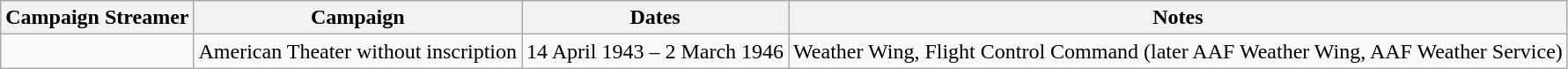<table class="wikitable">
<tr style="background:#efefef;">
<th>Campaign Streamer</th>
<th>Campaign</th>
<th>Dates</th>
<th>Notes</th>
</tr>
<tr>
<td></td>
<td>American Theater without inscription</td>
<td>14 April 1943 – 2 March 1946</td>
<td>Weather Wing, Flight Control Command (later AAF Weather Wing, AAF Weather Service)</td>
</tr>
</table>
